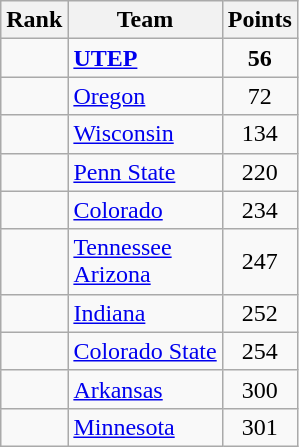<table class="wikitable sortable" style="text-align:center">
<tr>
<th>Rank</th>
<th>Team</th>
<th>Points</th>
</tr>
<tr>
<td></td>
<td align=left><strong><a href='#'>UTEP</a></strong></td>
<td><strong>56</strong></td>
</tr>
<tr>
<td></td>
<td align=left><a href='#'>Oregon</a></td>
<td>72</td>
</tr>
<tr>
<td></td>
<td align=left><a href='#'>Wisconsin</a></td>
<td>134</td>
</tr>
<tr>
<td></td>
<td align=left><a href='#'>Penn State</a></td>
<td>220</td>
</tr>
<tr>
<td></td>
<td align=left><a href='#'>Colorado</a></td>
<td>234</td>
</tr>
<tr>
<td></td>
<td align=left><a href='#'>Tennessee</a><br><a href='#'>Arizona</a></td>
<td>247</td>
</tr>
<tr>
<td></td>
<td align=left><a href='#'>Indiana</a></td>
<td>252</td>
</tr>
<tr>
<td></td>
<td align=left><a href='#'>Colorado State</a></td>
<td>254</td>
</tr>
<tr>
<td></td>
<td align=left><a href='#'>Arkansas</a></td>
<td>300</td>
</tr>
<tr>
<td></td>
<td align=left><a href='#'>Minnesota</a></td>
<td>301</td>
</tr>
</table>
